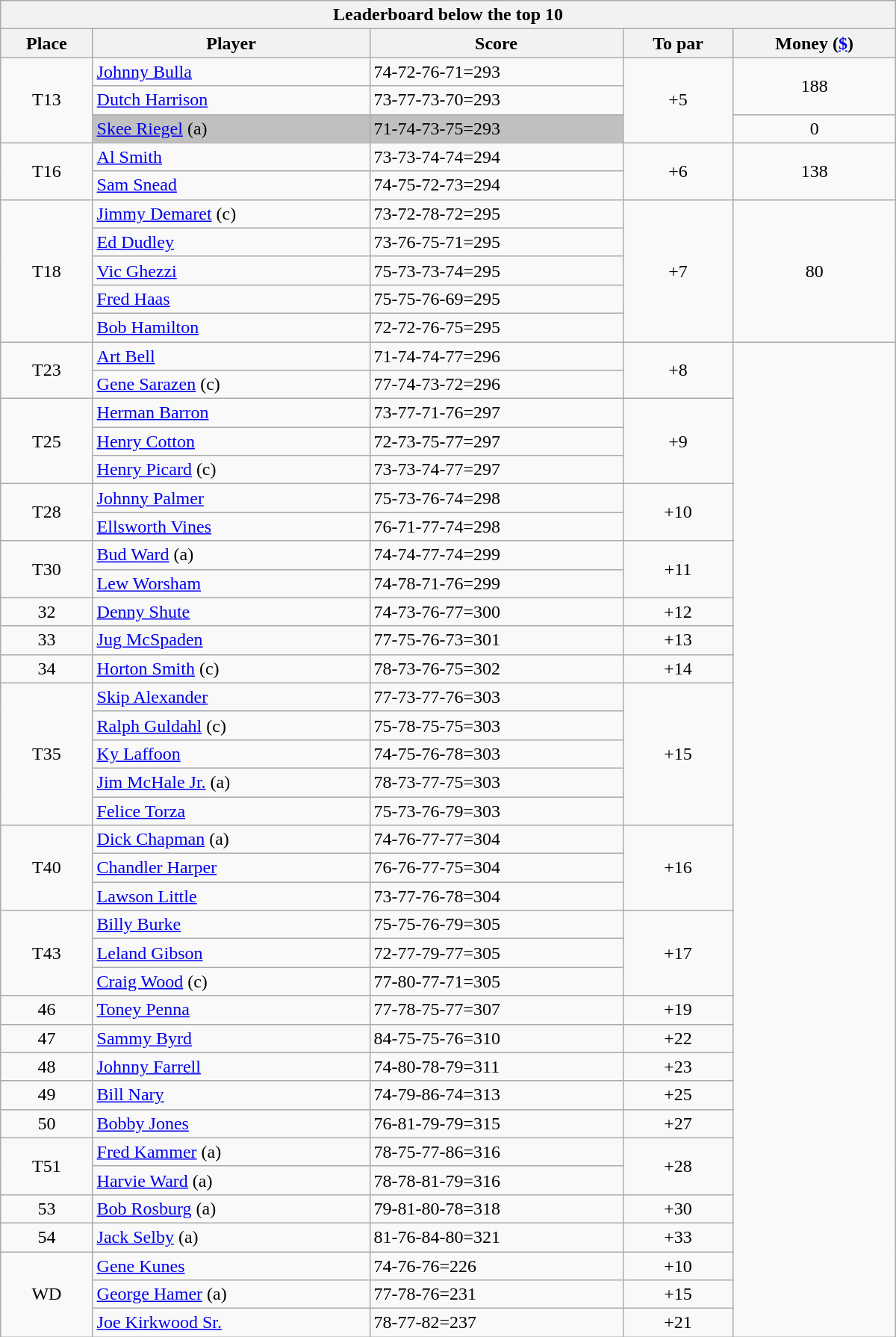<table class="collapsible collapsed wikitable" style="width:50em; margin-top:-1px">
<tr>
<th scope="col" colspan="6">Leaderboard below the top 10</th>
</tr>
<tr>
<th>Place</th>
<th>Player</th>
<th>Score</th>
<th>To par</th>
<th>Money (<a href='#'>$</a>)</th>
</tr>
<tr>
<td rowspan=3 align=center>T13</td>
<td> <a href='#'>Johnny Bulla</a></td>
<td>74-72-76-71=293</td>
<td rowspan=3 align=center>+5</td>
<td rowspan=2 align=center>188</td>
</tr>
<tr>
<td> <a href='#'>Dutch Harrison</a></td>
<td>73-77-73-70=293</td>
</tr>
<tr>
<td style="background:silver"> <a href='#'>Skee Riegel</a> (a)</td>
<td style="background:silver">71-74-73-75=293</td>
<td align=center>0</td>
</tr>
<tr>
<td rowspan=2 align=center>T16</td>
<td> <a href='#'>Al Smith</a></td>
<td>73-73-74-74=294</td>
<td rowspan=2 align=center>+6</td>
<td rowspan=2 align=center>138</td>
</tr>
<tr>
<td> <a href='#'>Sam Snead</a></td>
<td>74-75-72-73=294</td>
</tr>
<tr>
<td rowspan=5 align=center>T18</td>
<td> <a href='#'>Jimmy Demaret</a> (c)</td>
<td>73-72-78-72=295</td>
<td rowspan=5 align=center>+7</td>
<td rowspan=5 align=center>80</td>
</tr>
<tr>
<td> <a href='#'>Ed Dudley</a></td>
<td>73-76-75-71=295</td>
</tr>
<tr>
<td> <a href='#'>Vic Ghezzi</a></td>
<td>75-73-73-74=295</td>
</tr>
<tr>
<td> <a href='#'>Fred Haas</a></td>
<td>75-75-76-69=295</td>
</tr>
<tr>
<td> <a href='#'>Bob Hamilton</a></td>
<td>72-72-76-75=295</td>
</tr>
<tr>
<td rowspan=2 align=center>T23</td>
<td> <a href='#'>Art Bell</a></td>
<td>71-74-74-77=296</td>
<td rowspan=2 align=center>+8</td>
<td rowspan=35 align=center></td>
</tr>
<tr>
<td> <a href='#'>Gene Sarazen</a> (c)</td>
<td>77-74-73-72=296</td>
</tr>
<tr>
<td rowspan=3 align=center>T25</td>
<td> <a href='#'>Herman Barron</a></td>
<td>73-77-71-76=297</td>
<td rowspan=3 align=center>+9</td>
</tr>
<tr>
<td> <a href='#'>Henry Cotton</a></td>
<td>72-73-75-77=297</td>
</tr>
<tr>
<td> <a href='#'>Henry Picard</a> (c)</td>
<td>73-73-74-77=297</td>
</tr>
<tr>
<td rowspan=2 align=center>T28</td>
<td> <a href='#'>Johnny Palmer</a></td>
<td>75-73-76-74=298</td>
<td rowspan=2 align=center>+10</td>
</tr>
<tr>
<td> <a href='#'>Ellsworth Vines</a></td>
<td>76-71-77-74=298</td>
</tr>
<tr>
<td rowspan=2 align=center>T30</td>
<td> <a href='#'>Bud Ward</a> (a)</td>
<td>74-74-77-74=299</td>
<td rowspan=2 align=center>+11</td>
</tr>
<tr>
<td> <a href='#'>Lew Worsham</a></td>
<td>74-78-71-76=299</td>
</tr>
<tr>
<td align=center>32</td>
<td> <a href='#'>Denny Shute</a></td>
<td>74-73-76-77=300</td>
<td align=center>+12</td>
</tr>
<tr>
<td align=center>33</td>
<td> <a href='#'>Jug McSpaden</a></td>
<td>77-75-76-73=301</td>
<td align=center>+13</td>
</tr>
<tr>
<td align=center>34</td>
<td> <a href='#'>Horton Smith</a> (c)</td>
<td>78-73-76-75=302</td>
<td align=center>+14</td>
</tr>
<tr>
<td rowspan=5 align=center>T35</td>
<td> <a href='#'>Skip Alexander</a></td>
<td>77-73-77-76=303</td>
<td rowspan=5 align=center>+15</td>
</tr>
<tr>
<td> <a href='#'>Ralph Guldahl</a> (c)</td>
<td>75-78-75-75=303</td>
</tr>
<tr>
<td> <a href='#'>Ky Laffoon</a></td>
<td>74-75-76-78=303</td>
</tr>
<tr>
<td> <a href='#'>Jim McHale Jr.</a> (a)</td>
<td>78-73-77-75=303</td>
</tr>
<tr>
<td> <a href='#'>Felice Torza</a></td>
<td>75-73-76-79=303</td>
</tr>
<tr>
<td rowspan=3 align=center>T40</td>
<td> <a href='#'>Dick Chapman</a> (a)</td>
<td>74-76-77-77=304</td>
<td rowspan=3 align=center>+16</td>
</tr>
<tr>
<td> <a href='#'>Chandler Harper</a></td>
<td>76-76-77-75=304</td>
</tr>
<tr>
<td> <a href='#'>Lawson Little</a></td>
<td>73-77-76-78=304</td>
</tr>
<tr>
<td rowspan=3 align=center>T43</td>
<td> <a href='#'>Billy Burke</a></td>
<td>75-75-76-79=305</td>
<td rowspan=3 align=center>+17</td>
</tr>
<tr>
<td> <a href='#'>Leland Gibson</a></td>
<td>72-77-79-77=305</td>
</tr>
<tr>
<td> <a href='#'>Craig Wood</a> (c)</td>
<td>77-80-77-71=305</td>
</tr>
<tr>
<td align=center>46</td>
<td> <a href='#'>Toney Penna</a></td>
<td>77-78-75-77=307</td>
<td align=center>+19</td>
</tr>
<tr>
<td align=center>47</td>
<td> <a href='#'>Sammy Byrd</a></td>
<td>84-75-75-76=310</td>
<td align=center>+22</td>
</tr>
<tr>
<td align=center>48</td>
<td> <a href='#'>Johnny Farrell</a></td>
<td>74-80-78-79=311</td>
<td align=center>+23</td>
</tr>
<tr>
<td align=center>49</td>
<td> <a href='#'>Bill Nary</a></td>
<td>74-79-86-74=313</td>
<td align=center>+25</td>
</tr>
<tr>
<td align=center>50</td>
<td> <a href='#'>Bobby Jones</a></td>
<td>76-81-79-79=315</td>
<td align=center>+27</td>
</tr>
<tr>
<td rowspan=2 align=center>T51</td>
<td> <a href='#'>Fred Kammer</a> (a)</td>
<td>78-75-77-86=316</td>
<td rowspan=2 align=center>+28</td>
</tr>
<tr>
<td> <a href='#'>Harvie Ward</a> (a)</td>
<td>78-78-81-79=316</td>
</tr>
<tr>
<td align=center>53</td>
<td> <a href='#'>Bob Rosburg</a> (a)</td>
<td>79-81-80-78=318</td>
<td align=center>+30</td>
</tr>
<tr>
<td align=center>54</td>
<td> <a href='#'>Jack Selby</a> (a)</td>
<td>81-76-84-80=321</td>
<td align=center>+33</td>
</tr>
<tr>
<td rowspan=3 align=center>WD</td>
<td> <a href='#'>Gene Kunes</a></td>
<td>74-76-76=226</td>
<td align=center>+10</td>
</tr>
<tr>
<td> <a href='#'>George Hamer</a> (a)</td>
<td>77-78-76=231</td>
<td align=center>+15</td>
</tr>
<tr>
<td> <a href='#'>Joe Kirkwood Sr.</a></td>
<td>78-77-82=237</td>
<td align=center>+21</td>
</tr>
</table>
